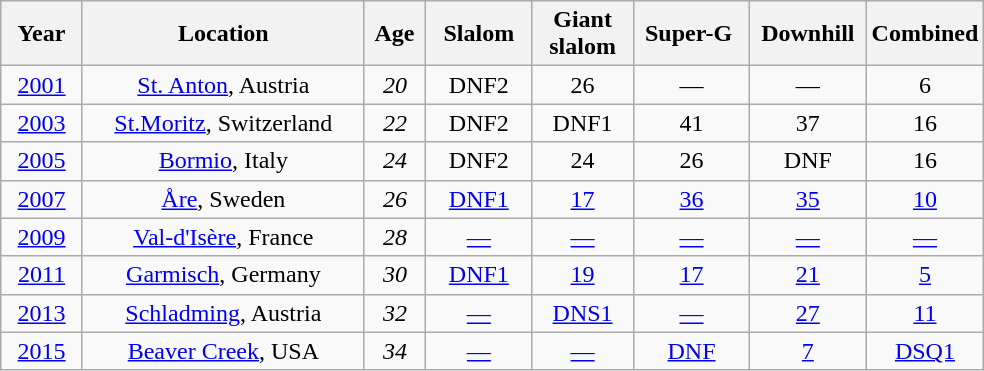<table class=wikitable style="text-align:center">
<tr>
<th>  Year  </th>
<th>               Location               </th>
<th> Age </th>
<th>  Slalom  </th>
<th>  Giant  <br>  slalom  </th>
<th> Super-G  </th>
<th> Downhill </th>
<th>Combined</th>
</tr>
<tr>
<td><a href='#'>2001</a></td>
<td><a href='#'>St. Anton</a>, Austria</td>
<td><em>20</em></td>
<td>DNF2</td>
<td>26</td>
<td>—</td>
<td>—</td>
<td>6</td>
</tr>
<tr>
<td><a href='#'>2003</a></td>
<td><a href='#'>St.Moritz</a>, Switzerland</td>
<td><em>22</em></td>
<td>DNF2</td>
<td>DNF1</td>
<td>41</td>
<td>37</td>
<td>16</td>
</tr>
<tr>
<td><a href='#'>2005</a></td>
<td><a href='#'>Bormio</a>, Italy</td>
<td><em>24</em></td>
<td>DNF2</td>
<td>24</td>
<td>26</td>
<td>DNF</td>
<td>16</td>
</tr>
<tr>
<td><a href='#'>2007</a></td>
<td><a href='#'>Åre</a>, Sweden</td>
<td><em>26</em></td>
<td><a href='#'>DNF1</a></td>
<td><a href='#'>17</a></td>
<td><a href='#'>36</a></td>
<td><a href='#'>35</a></td>
<td><a href='#'>10</a></td>
</tr>
<tr>
<td><a href='#'>2009</a></td>
<td><a href='#'>Val-d'Isère</a>, France</td>
<td><em>28</em></td>
<td><a href='#'>—</a></td>
<td><a href='#'>—</a></td>
<td><a href='#'>—</a></td>
<td><a href='#'>—</a></td>
<td><a href='#'>—</a></td>
</tr>
<tr>
<td><a href='#'>2011</a></td>
<td><a href='#'>Garmisch</a>, Germany</td>
<td><em>30</em></td>
<td><a href='#'>DNF1</a></td>
<td><a href='#'>19</a></td>
<td><a href='#'>17</a></td>
<td><a href='#'>21</a></td>
<td><a href='#'>5</a></td>
</tr>
<tr>
<td><a href='#'>2013</a></td>
<td><a href='#'>Schladming</a>, Austria</td>
<td><em>32</em></td>
<td><a href='#'>—</a></td>
<td><a href='#'>DNS1</a></td>
<td><a href='#'>—</a></td>
<td><a href='#'>27</a></td>
<td><a href='#'>11</a></td>
</tr>
<tr>
<td><a href='#'>2015</a></td>
<td><a href='#'>Beaver Creek</a>, USA</td>
<td><em>34</em></td>
<td><a href='#'>—</a></td>
<td><a href='#'>—</a></td>
<td><a href='#'>DNF</a></td>
<td><a href='#'>7</a></td>
<td><a href='#'>DSQ1</a></td>
</tr>
</table>
